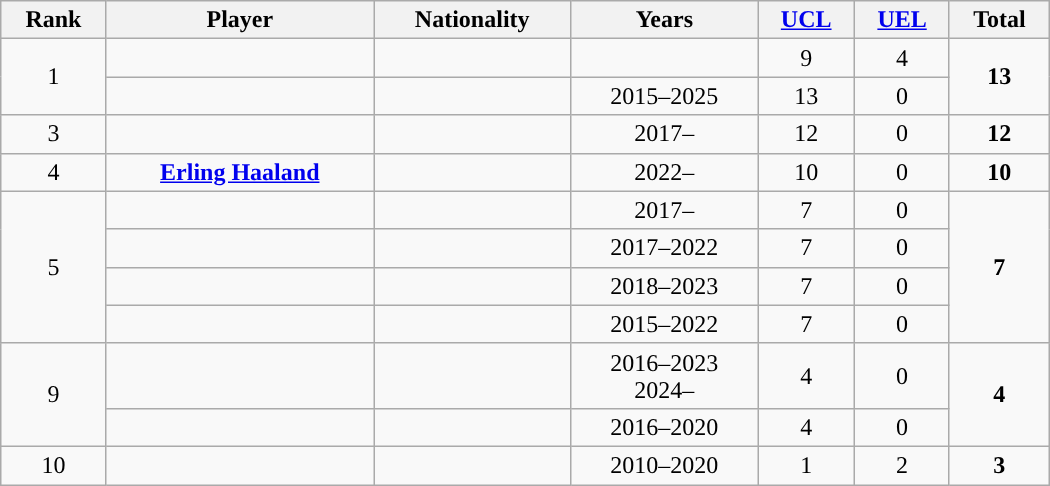<table class="wikitable sortable" style="text-align:center;width:700px">
<tr>
<th>Rank</th>
<th>Player</th>
<th>Nationality</th>
<th>Years</th>
<th><a href='#'>UCL</a></th>
<th><a href='#'>UEL</a></th>
<th>Total</th>
</tr>
<tr>
<td rowspan="2">1</td>
<td></td>
<td align="left"></td>
<td></td>
<td>9</td>
<td>4</td>
<td rowspan="2"><strong>13</strong></td>
</tr>
<tr>
<td></td>
<td align=left></td>
<td>2015–2025</td>
<td>13</td>
<td>0</td>
</tr>
<tr>
<td>3</td>
<td><strong></strong></td>
<td align="left"></td>
<td>2017–</td>
<td>12</td>
<td>0</td>
<td><strong>12</strong></td>
</tr>
<tr>
<td>4</td>
<td><strong><a href='#'>Erling Haaland</a></strong></td>
<td align="left"></td>
<td>2022–</td>
<td>10</td>
<td>0</td>
<td><strong>10</strong></td>
</tr>
<tr>
<td rowspan="4">5</td>
<td><strong></strong></td>
<td align="left"></td>
<td>2017–</td>
<td>7</td>
<td>0</td>
<td rowspan="4"><strong>7</strong></td>
</tr>
<tr>
<td></td>
<td align="left"></td>
<td>2017–2022</td>
<td>7</td>
<td>0</td>
</tr>
<tr>
<td></td>
<td align="left"></td>
<td>2018–2023</td>
<td>7</td>
<td>0</td>
</tr>
<tr>
<td></td>
<td align="left"></td>
<td>2015–2022</td>
<td>7</td>
<td>0</td>
</tr>
<tr>
<td rowspan="2">9</td>
<td><strong></strong></td>
<td align=left></td>
<td>2016–2023<br>2024–</td>
<td>4</td>
<td>0</td>
<td rowspan="2"><strong>4</strong></td>
</tr>
<tr>
<td></td>
<td align="left"></td>
<td>2016–2020</td>
<td>4</td>
<td>0</td>
</tr>
<tr>
<td>10</td>
<td></td>
<td align="left"></td>
<td>2010–2020</td>
<td>1</td>
<td>2</td>
<td><strong>3</strong></td>
</tr>
</table>
